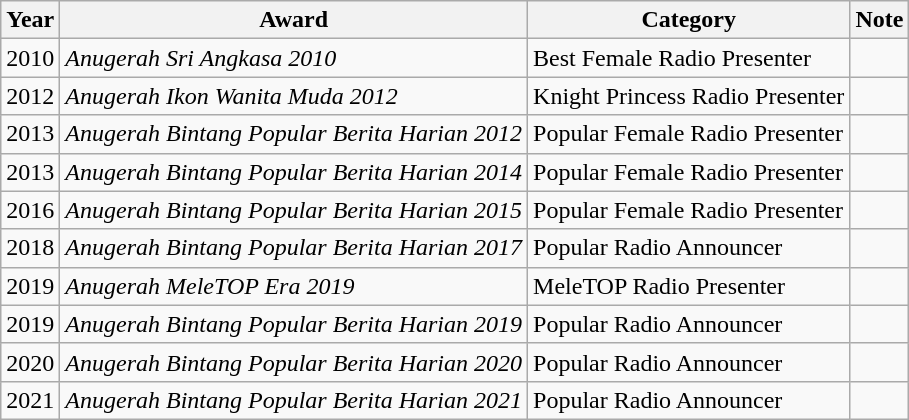<table class="wikitable">
<tr>
<th>Year</th>
<th>Award</th>
<th>Category</th>
<th>Note</th>
</tr>
<tr>
<td>2010</td>
<td><em>Anugerah Sri Angkasa 2010</em></td>
<td>Best Female Radio Presenter</td>
<td></td>
</tr>
<tr>
<td>2012</td>
<td><em>Anugerah Ikon Wanita Muda 2012</em></td>
<td>Knight Princess Radio Presenter</td>
<td></td>
</tr>
<tr>
<td>2013</td>
<td><em>Anugerah Bintang Popular Berita Harian 2012</em></td>
<td>Popular Female Radio Presenter</td>
<td></td>
</tr>
<tr>
<td>2013</td>
<td><em>Anugerah Bintang Popular Berita Harian 2014</em></td>
<td>Popular Female Radio Presenter</td>
<td></td>
</tr>
<tr>
<td>2016</td>
<td><em>Anugerah Bintang Popular Berita Harian 2015</em></td>
<td>Popular Female Radio Presenter</td>
<td></td>
</tr>
<tr>
<td>2018</td>
<td><em>Anugerah Bintang Popular Berita Harian 2017</em></td>
<td>Popular Radio Announcer</td>
<td></td>
</tr>
<tr>
<td>2019</td>
<td><em>Anugerah MeleTOP Era 2019</em></td>
<td>MeleTOP Radio Presenter</td>
<td></td>
</tr>
<tr>
<td>2019</td>
<td><em>Anugerah Bintang Popular Berita Harian 2019</em></td>
<td>Popular Radio Announcer</td>
<td></td>
</tr>
<tr>
<td>2020</td>
<td><em>Anugerah Bintang Popular Berita Harian 2020</em></td>
<td>Popular Radio Announcer</td>
<td></td>
</tr>
<tr>
<td>2021</td>
<td><em>Anugerah Bintang Popular Berita Harian 2021</em></td>
<td>Popular Radio Announcer</td>
<td></td>
</tr>
</table>
